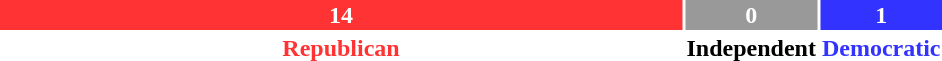<table style="width:50%">
<tr>
<td scope="row" colspan="3" style="text-align:center"></td>
</tr>
<tr>
<td scope="row" style="background:#F33; width:93%; text-align:center; color:white"><strong>14</strong></td>
<td style="background:#999; width:0%; text-align:center; color:white"><strong>0</strong></td>
<td style="background:#33F; width:7%; text-align:center; color:white"><strong>1</strong></td>
</tr>
<tr>
<td scope="row" style="text-align:center; color:#F33"><strong>Republican</strong></td>
<td style="text-align:center; color:#99"><strong>Independent</strong></td>
<td style="text-align:center; color:#33F"><strong>Democratic</strong></td>
</tr>
</table>
